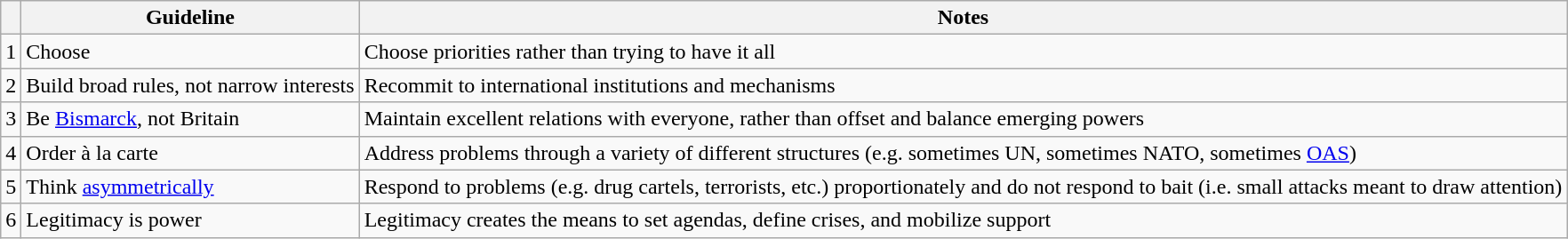<table class="wikitable">
<tr>
<th></th>
<th>Guideline</th>
<th>Notes</th>
</tr>
<tr>
<td>1 <br></td>
<td>Choose</td>
<td>Choose priorities rather than trying to have it all</td>
</tr>
<tr>
<td>2 <br></td>
<td>Build broad rules, not narrow interests</td>
<td>Recommit to international institutions and mechanisms</td>
</tr>
<tr>
<td>3 <br></td>
<td>Be <a href='#'>Bismarck</a>, not Britain</td>
<td>Maintain excellent relations with everyone, rather than offset and balance emerging powers</td>
</tr>
<tr>
<td>4 <br></td>
<td>Order à la carte</td>
<td>Address problems through a variety of different structures (e.g. sometimes UN, sometimes NATO, sometimes <a href='#'>OAS</a>)</td>
</tr>
<tr>
<td>5 <br></td>
<td>Think <a href='#'>asymmetrically</a></td>
<td>Respond to problems (e.g. drug cartels, terrorists, etc.) proportionately and do not respond to bait (i.e. small attacks meant to draw attention)</td>
</tr>
<tr>
<td>6 <br></td>
<td>Legitimacy is power</td>
<td>Legitimacy creates the means to set agendas, define crises, and mobilize support</td>
</tr>
</table>
